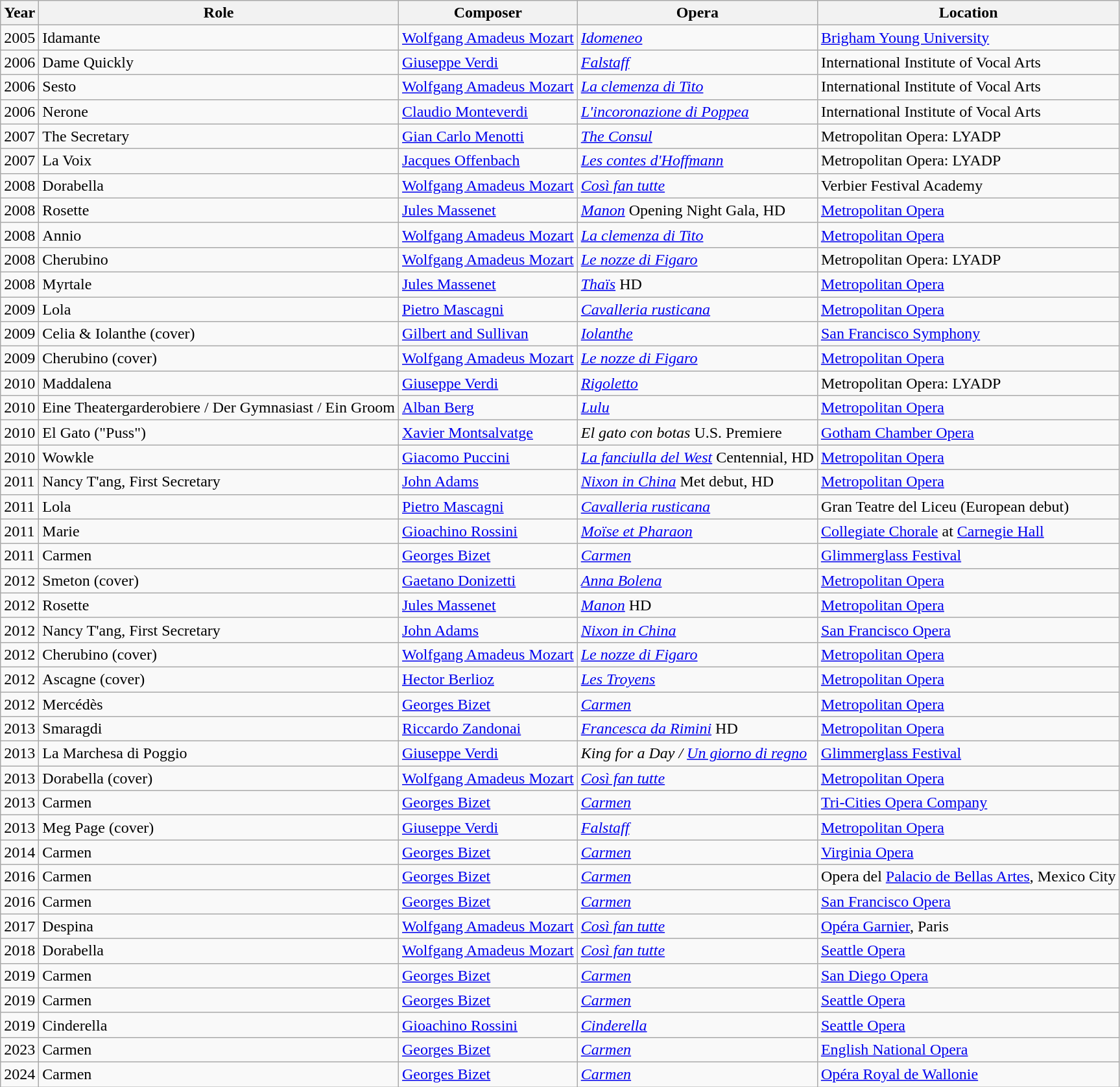<table class="wikitable">
<tr>
<th>Year</th>
<th>Role</th>
<th>Composer</th>
<th>Opera</th>
<th>Location</th>
</tr>
<tr>
<td>2005</td>
<td>Idamante</td>
<td><a href='#'>Wolfgang Amadeus Mozart</a></td>
<td><em><a href='#'>Idomeneo</a></em></td>
<td><a href='#'>Brigham Young University</a></td>
</tr>
<tr>
<td>2006</td>
<td>Dame Quickly</td>
<td><a href='#'>Giuseppe Verdi</a></td>
<td><em><a href='#'>Falstaff</a></em></td>
<td>International Institute of Vocal Arts</td>
</tr>
<tr>
<td>2006</td>
<td>Sesto</td>
<td><a href='#'>Wolfgang Amadeus Mozart</a></td>
<td><em><a href='#'>La clemenza di Tito</a></em></td>
<td>International Institute of Vocal Arts</td>
</tr>
<tr>
<td>2006</td>
<td>Nerone</td>
<td><a href='#'>Claudio Monteverdi</a></td>
<td><em><a href='#'>L'incoronazione di Poppea</a></em></td>
<td>International Institute of Vocal Arts</td>
</tr>
<tr>
<td>2007</td>
<td>The Secretary</td>
<td><a href='#'>Gian Carlo Menotti</a></td>
<td><em><a href='#'>The Consul</a></em></td>
<td>Metropolitan Opera: LYADP</td>
</tr>
<tr>
<td>2007</td>
<td>La Voix</td>
<td><a href='#'>Jacques Offenbach</a></td>
<td><em><a href='#'>Les contes d'Hoffmann</a></em></td>
<td>Metropolitan Opera: LYADP</td>
</tr>
<tr>
<td>2008</td>
<td>Dorabella</td>
<td><a href='#'>Wolfgang Amadeus Mozart</a></td>
<td><em><a href='#'>Così fan tutte</a></em></td>
<td>Verbier Festival Academy</td>
</tr>
<tr>
<td>2008</td>
<td>Rosette</td>
<td><a href='#'>Jules Massenet</a></td>
<td><em><a href='#'>Manon</a></em> Opening Night Gala, HD</td>
<td><a href='#'>Metropolitan Opera</a></td>
</tr>
<tr>
<td>2008</td>
<td>Annio</td>
<td><a href='#'>Wolfgang Amadeus Mozart</a></td>
<td><em><a href='#'>La clemenza di Tito</a></em></td>
<td><a href='#'>Metropolitan Opera</a></td>
</tr>
<tr>
<td>2008</td>
<td>Cherubino</td>
<td><a href='#'>Wolfgang Amadeus Mozart</a></td>
<td><em><a href='#'>Le nozze di Figaro</a></em></td>
<td>Metropolitan Opera: LYADP</td>
</tr>
<tr>
<td>2008</td>
<td>Myrtale</td>
<td><a href='#'>Jules Massenet</a></td>
<td><em><a href='#'>Thaïs</a></em> HD</td>
<td><a href='#'>Metropolitan Opera</a></td>
</tr>
<tr>
<td>2009</td>
<td>Lola</td>
<td><a href='#'>Pietro Mascagni</a></td>
<td><em><a href='#'>Cavalleria rusticana</a></em></td>
<td><a href='#'>Metropolitan Opera</a></td>
</tr>
<tr>
<td>2009</td>
<td>Celia & Iolanthe (cover)</td>
<td><a href='#'>Gilbert and Sullivan</a></td>
<td><em><a href='#'>Iolanthe</a></em></td>
<td><a href='#'>San Francisco Symphony</a></td>
</tr>
<tr>
<td>2009</td>
<td>Cherubino (cover)</td>
<td><a href='#'>Wolfgang Amadeus Mozart</a></td>
<td><em><a href='#'>Le nozze di Figaro</a></em></td>
<td><a href='#'>Metropolitan Opera</a></td>
</tr>
<tr>
<td>2010</td>
<td>Maddalena</td>
<td><a href='#'>Giuseppe Verdi</a></td>
<td><em><a href='#'>Rigoletto</a></em></td>
<td>Metropolitan Opera: LYADP</td>
</tr>
<tr>
<td>2010</td>
<td>Eine Theatergarderobiere / Der Gymnasiast / Ein Groom</td>
<td><a href='#'>Alban Berg</a></td>
<td><em><a href='#'>Lulu</a></em></td>
<td><a href='#'>Metropolitan Opera</a></td>
</tr>
<tr>
<td>2010</td>
<td>El Gato ("Puss")</td>
<td><a href='#'>Xavier Montsalvatge</a></td>
<td><em>El gato con botas</em> U.S. Premiere</td>
<td><a href='#'>Gotham Chamber Opera</a></td>
</tr>
<tr>
<td>2010</td>
<td>Wowkle</td>
<td><a href='#'>Giacomo Puccini</a></td>
<td><em><a href='#'>La fanciulla del West</a></em> Centennial, HD</td>
<td><a href='#'>Metropolitan Opera</a></td>
</tr>
<tr>
<td>2011</td>
<td>Nancy T'ang, First Secretary</td>
<td><a href='#'>John Adams</a></td>
<td><em><a href='#'>Nixon in China</a></em> Met debut, HD</td>
<td><a href='#'>Metropolitan Opera</a></td>
</tr>
<tr>
<td>2011</td>
<td>Lola</td>
<td><a href='#'>Pietro Mascagni</a></td>
<td><em><a href='#'>Cavalleria rusticana</a></em></td>
<td>Gran Teatre del Liceu (European debut)</td>
</tr>
<tr>
<td>2011</td>
<td>Marie</td>
<td><a href='#'>Gioachino Rossini</a></td>
<td><em><a href='#'>Moïse et Pharaon</a></em></td>
<td><a href='#'>Collegiate Chorale</a> at <a href='#'>Carnegie Hall</a></td>
</tr>
<tr>
<td>2011</td>
<td>Carmen</td>
<td><a href='#'>Georges Bizet</a></td>
<td><em><a href='#'>Carmen</a></em></td>
<td><a href='#'>Glimmerglass Festival</a></td>
</tr>
<tr>
<td>2012</td>
<td>Smeton (cover)</td>
<td><a href='#'>Gaetano Donizetti</a></td>
<td><em><a href='#'>Anna Bolena</a></em></td>
<td><a href='#'>Metropolitan Opera</a></td>
</tr>
<tr>
<td>2012</td>
<td>Rosette</td>
<td><a href='#'>Jules Massenet</a></td>
<td><em><a href='#'>Manon</a></em> HD</td>
<td><a href='#'>Metropolitan Opera</a></td>
</tr>
<tr>
<td>2012</td>
<td>Nancy T'ang, First Secretary</td>
<td><a href='#'>John Adams</a></td>
<td><em><a href='#'>Nixon in China</a></em></td>
<td><a href='#'>San Francisco Opera</a></td>
</tr>
<tr>
<td>2012</td>
<td>Cherubino (cover)</td>
<td><a href='#'>Wolfgang Amadeus Mozart</a></td>
<td><em><a href='#'>Le nozze di Figaro</a></em></td>
<td><a href='#'>Metropolitan Opera</a></td>
</tr>
<tr>
<td>2012</td>
<td>Ascagne (cover)</td>
<td><a href='#'>Hector Berlioz</a></td>
<td><em><a href='#'>Les Troyens</a></em></td>
<td><a href='#'>Metropolitan Opera</a></td>
</tr>
<tr>
<td>2012</td>
<td>Mercédès</td>
<td><a href='#'>Georges Bizet</a></td>
<td><em><a href='#'>Carmen</a></em></td>
<td><a href='#'>Metropolitan Opera</a></td>
</tr>
<tr>
<td>2013</td>
<td>Smaragdi</td>
<td><a href='#'>Riccardo Zandonai</a></td>
<td><em><a href='#'>Francesca da Rimini</a></em> HD</td>
<td><a href='#'>Metropolitan Opera</a></td>
</tr>
<tr>
<td>2013</td>
<td>La Marchesa di Poggio</td>
<td><a href='#'>Giuseppe Verdi</a></td>
<td><em>King for a Day / <a href='#'>Un giorno di regno</a></em></td>
<td><a href='#'>Glimmerglass Festival</a></td>
</tr>
<tr>
<td>2013</td>
<td>Dorabella (cover)</td>
<td><a href='#'>Wolfgang Amadeus Mozart</a></td>
<td><em><a href='#'>Così fan tutte</a></em></td>
<td><a href='#'>Metropolitan Opera</a></td>
</tr>
<tr>
<td>2013</td>
<td>Carmen</td>
<td><a href='#'>Georges Bizet</a></td>
<td><em><a href='#'>Carmen</a></em></td>
<td><a href='#'>Tri-Cities Opera Company</a></td>
</tr>
<tr>
<td>2013</td>
<td>Meg Page (cover)</td>
<td><a href='#'>Giuseppe Verdi</a></td>
<td><em><a href='#'>Falstaff</a></em></td>
<td><a href='#'>Metropolitan Opera</a></td>
</tr>
<tr>
<td>2014</td>
<td>Carmen</td>
<td><a href='#'>Georges Bizet</a></td>
<td><em><a href='#'>Carmen</a></em></td>
<td><a href='#'>Virginia Opera</a></td>
</tr>
<tr>
<td>2016</td>
<td>Carmen</td>
<td><a href='#'>Georges Bizet</a></td>
<td><em><a href='#'>Carmen</a></em></td>
<td>Opera del <a href='#'>Palacio de Bellas Artes</a>, Mexico City</td>
</tr>
<tr>
<td>2016</td>
<td>Carmen</td>
<td><a href='#'>Georges Bizet</a></td>
<td><em><a href='#'>Carmen</a></em></td>
<td><a href='#'>San Francisco Opera</a></td>
</tr>
<tr>
<td>2017</td>
<td>Despina</td>
<td><a href='#'>Wolfgang Amadeus Mozart</a></td>
<td><em><a href='#'>Così fan tutte</a></em></td>
<td><a href='#'>Opéra Garnier</a>, Paris</td>
</tr>
<tr>
<td>2018</td>
<td>Dorabella</td>
<td><a href='#'>Wolfgang Amadeus Mozart</a></td>
<td><em><a href='#'>Così fan tutte</a></em></td>
<td><a href='#'>Seattle Opera</a></td>
</tr>
<tr>
<td>2019</td>
<td>Carmen</td>
<td><a href='#'>Georges Bizet</a></td>
<td><em><a href='#'>Carmen</a></em></td>
<td><a href='#'>San Diego Opera</a></td>
</tr>
<tr>
<td>2019</td>
<td>Carmen</td>
<td><a href='#'>Georges Bizet</a></td>
<td><em><a href='#'>Carmen</a></em></td>
<td><a href='#'>Seattle Opera</a></td>
</tr>
<tr>
<td>2019</td>
<td>Cinderella</td>
<td><a href='#'>Gioachino Rossini</a></td>
<td><em><a href='#'>Cinderella</a></em></td>
<td><a href='#'>Seattle Opera</a></td>
</tr>
<tr>
<td>2023</td>
<td>Carmen</td>
<td><a href='#'>Georges Bizet</a></td>
<td><em><a href='#'>Carmen</a></em></td>
<td><a href='#'>English National Opera</a></td>
</tr>
<tr>
<td>2024</td>
<td>Carmen</td>
<td><a href='#'>Georges Bizet</a></td>
<td><em><a href='#'>Carmen</a></em></td>
<td><a href='#'>Opéra Royal de Wallonie</a></td>
</tr>
</table>
